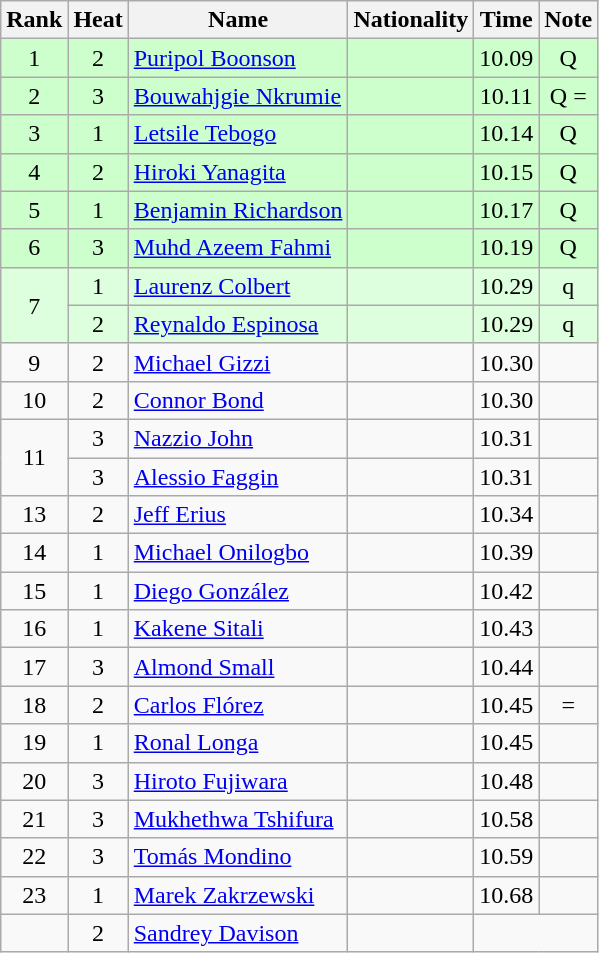<table class="wikitable sortable" style="text-align:center">
<tr>
<th>Rank</th>
<th>Heat</th>
<th>Name</th>
<th>Nationality</th>
<th>Time</th>
<th>Note</th>
</tr>
<tr bgcolor=ccffcc>
<td>1</td>
<td>2</td>
<td align=left><a href='#'>Puripol Boonson</a></td>
<td align=left></td>
<td>10.09</td>
<td>Q </td>
</tr>
<tr bgcolor=ccffcc>
<td>2</td>
<td>3</td>
<td align=left><a href='#'>Bouwahjgie Nkrumie</a></td>
<td align=left></td>
<td>10.11</td>
<td>Q =</td>
</tr>
<tr bgcolor=ccffcc>
<td>3</td>
<td>1</td>
<td align=left><a href='#'>Letsile Tebogo</a></td>
<td align=left></td>
<td>10.14</td>
<td>Q</td>
</tr>
<tr bgcolor=ccffcc>
<td>4</td>
<td>2</td>
<td align=left><a href='#'>Hiroki Yanagita</a></td>
<td align=left></td>
<td>10.15</td>
<td>Q </td>
</tr>
<tr bgcolor=ccffcc>
<td>5</td>
<td>1</td>
<td align=left><a href='#'>Benjamin Richardson</a></td>
<td align=left></td>
<td>10.17</td>
<td>Q</td>
</tr>
<tr bgcolor=ccffcc>
<td>6</td>
<td>3</td>
<td align=left><a href='#'>Muhd Azeem Fahmi</a></td>
<td align=left></td>
<td>10.19</td>
<td>Q</td>
</tr>
<tr bgcolor=ddffdd>
<td rowspan=2>7</td>
<td>1</td>
<td align=left><a href='#'>Laurenz Colbert</a></td>
<td align=left></td>
<td>10.29 </td>
<td>q</td>
</tr>
<tr bgcolor=ddffdd>
<td>2</td>
<td align=left><a href='#'>Reynaldo Espinosa</a></td>
<td align=left></td>
<td>10.29 </td>
<td>q </td>
</tr>
<tr>
<td>9</td>
<td>2</td>
<td align=left><a href='#'>Michael Gizzi</a></td>
<td align=left></td>
<td>10.30 </td>
<td></td>
</tr>
<tr>
<td>10</td>
<td>2</td>
<td align=left><a href='#'>Connor Bond</a></td>
<td align=left></td>
<td>10.30 </td>
<td></td>
</tr>
<tr>
<td rowspan=2>11</td>
<td>3</td>
<td align=left><a href='#'>Nazzio John</a></td>
<td align=left></td>
<td>10.31 </td>
<td></td>
</tr>
<tr>
<td>3</td>
<td align=left><a href='#'>Alessio Faggin</a></td>
<td align=left></td>
<td>10.31 </td>
<td></td>
</tr>
<tr>
<td>13</td>
<td>2</td>
<td align=left><a href='#'>Jeff Erius</a></td>
<td align=left></td>
<td>10.34</td>
<td></td>
</tr>
<tr>
<td>14</td>
<td>1</td>
<td align=left><a href='#'>Michael Onilogbo</a></td>
<td align=left></td>
<td>10.39</td>
<td></td>
</tr>
<tr>
<td>15</td>
<td>1</td>
<td align=left><a href='#'>Diego González</a></td>
<td align=left></td>
<td>10.42</td>
<td></td>
</tr>
<tr>
<td>16</td>
<td>1</td>
<td align=left><a href='#'>Kakene Sitali</a></td>
<td align=left></td>
<td>10.43</td>
<td></td>
</tr>
<tr>
<td>17</td>
<td>3</td>
<td align=left><a href='#'>Almond Small</a></td>
<td align=left></td>
<td>10.44</td>
<td></td>
</tr>
<tr>
<td>18</td>
<td>2</td>
<td align=left><a href='#'>Carlos Flórez</a></td>
<td align=left></td>
<td>10.45 </td>
<td>=</td>
</tr>
<tr>
<td>19</td>
<td>1</td>
<td align=left><a href='#'>Ronal Longa</a></td>
<td align=left></td>
<td>10.45 </td>
<td></td>
</tr>
<tr>
<td>20</td>
<td>3</td>
<td align=left><a href='#'>Hiroto Fujiwara</a></td>
<td align=left></td>
<td>10.48</td>
<td></td>
</tr>
<tr>
<td>21</td>
<td>3</td>
<td align=left><a href='#'>Mukhethwa Tshifura</a></td>
<td align=left></td>
<td>10.58</td>
<td></td>
</tr>
<tr>
<td>22</td>
<td>3</td>
<td align=left><a href='#'>Tomás Mondino</a></td>
<td align=left></td>
<td>10.59</td>
<td></td>
</tr>
<tr>
<td>23</td>
<td>1</td>
<td align=left><a href='#'>Marek Zakrzewski</a></td>
<td align=left></td>
<td>10.68</td>
<td></td>
</tr>
<tr>
<td></td>
<td>2</td>
<td align=left><a href='#'>Sandrey Davison</a></td>
<td align=left></td>
<td colspan=2></td>
</tr>
</table>
